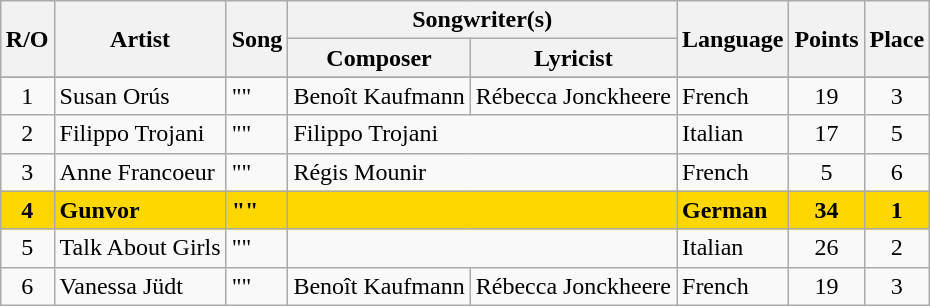<table class="sortable wikitable" style="margin: 1em auto 1em auto; text-align:center">
<tr>
<th rowspan="2">R/O</th>
<th rowspan="2">Artist</th>
<th rowspan="2">Song</th>
<th colspan="2">Songwriter(s)</th>
<th rowspan="2">Language</th>
<th rowspan="2">Points</th>
<th rowspan="2">Place</th>
</tr>
<tr>
<th>Composer</th>
<th>Lyricist</th>
</tr>
<tr>
</tr>
<tr>
<td>1</td>
<td align="left">Susan Orús</td>
<td align="left">""</td>
<td align="left">Benoît Kaufmann</td>
<td align="left">Rébecca Jonckheere</td>
<td align="left">French</td>
<td>19</td>
<td>3</td>
</tr>
<tr>
<td>2</td>
<td align="left">Filippo Trojani</td>
<td align="left">""</td>
<td align="left" colspan="2">Filippo Trojani</td>
<td align="left">Italian</td>
<td>17</td>
<td>5</td>
</tr>
<tr>
<td>3</td>
<td align="left">Anne Francoeur</td>
<td align="left">""</td>
<td align="left" colspan="2">Régis Mounir</td>
<td align="left">French</td>
<td>5</td>
<td>6</td>
</tr>
<tr style="font-weight:bold;background:gold;">
<td>4</td>
<td align="left">Gunvor</td>
<td align="left">""</td>
<td align="left" colspan="2"></td>
<td align="left">German</td>
<td>34</td>
<td>1</td>
</tr>
<tr>
<td>5</td>
<td align="left">Talk About Girls</td>
<td align="left">""</td>
<td align="left" colspan="2"></td>
<td align="left">Italian</td>
<td>26</td>
<td>2</td>
</tr>
<tr>
<td>6</td>
<td align="left">Vanessa Jüdt</td>
<td align="left">""</td>
<td align="left">Benoît Kaufmann</td>
<td align="left">Rébecca Jonckheere</td>
<td align="left">French</td>
<td>19</td>
<td>3</td>
</tr>
</table>
